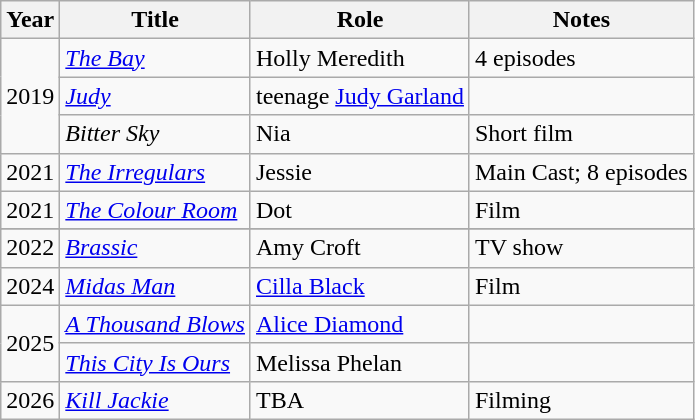<table class="wikitable sortable">
<tr>
<th>Year</th>
<th>Title</th>
<th>Role</th>
<th class="unsortable">Notes</th>
</tr>
<tr>
<td rowspan="3">2019</td>
<td><em><a href='#'>The Bay</a></em></td>
<td>Holly Meredith</td>
<td>4 episodes</td>
</tr>
<tr>
<td><em><a href='#'>Judy</a></em></td>
<td>teenage <a href='#'>Judy Garland</a></td>
<td></td>
</tr>
<tr>
<td><em>Bitter Sky</em></td>
<td>Nia</td>
<td>Short film</td>
</tr>
<tr>
<td>2021</td>
<td><em><a href='#'>The Irregulars</a></em></td>
<td>Jessie</td>
<td>Main Cast; 8 episodes</td>
</tr>
<tr>
<td>2021</td>
<td><em><a href='#'>The Colour Room</a></em></td>
<td>Dot</td>
<td>Film</td>
</tr>
<tr>
</tr>
<tr>
<td>2022</td>
<td><em><a href='#'>Brassic</a></em></td>
<td>Amy Croft</td>
<td>TV show</td>
</tr>
<tr>
<td>2024</td>
<td><em><a href='#'>Midas Man</a> </em></td>
<td><a href='#'>Cilla Black</a></td>
<td>Film</td>
</tr>
<tr>
<td rowspan="2">2025</td>
<td><em><a href='#'>A Thousand Blows</a></em></td>
<td><a href='#'>Alice Diamond</a></td>
<td></td>
</tr>
<tr>
<td><em><a href='#'>This City Is Ours</a></em></td>
<td>Melissa Phelan</td>
<td></td>
</tr>
<tr>
<td>2026</td>
<td><em><a href='#'>Kill Jackie</a></em></td>
<td>TBA</td>
<td>Filming</td>
</tr>
</table>
